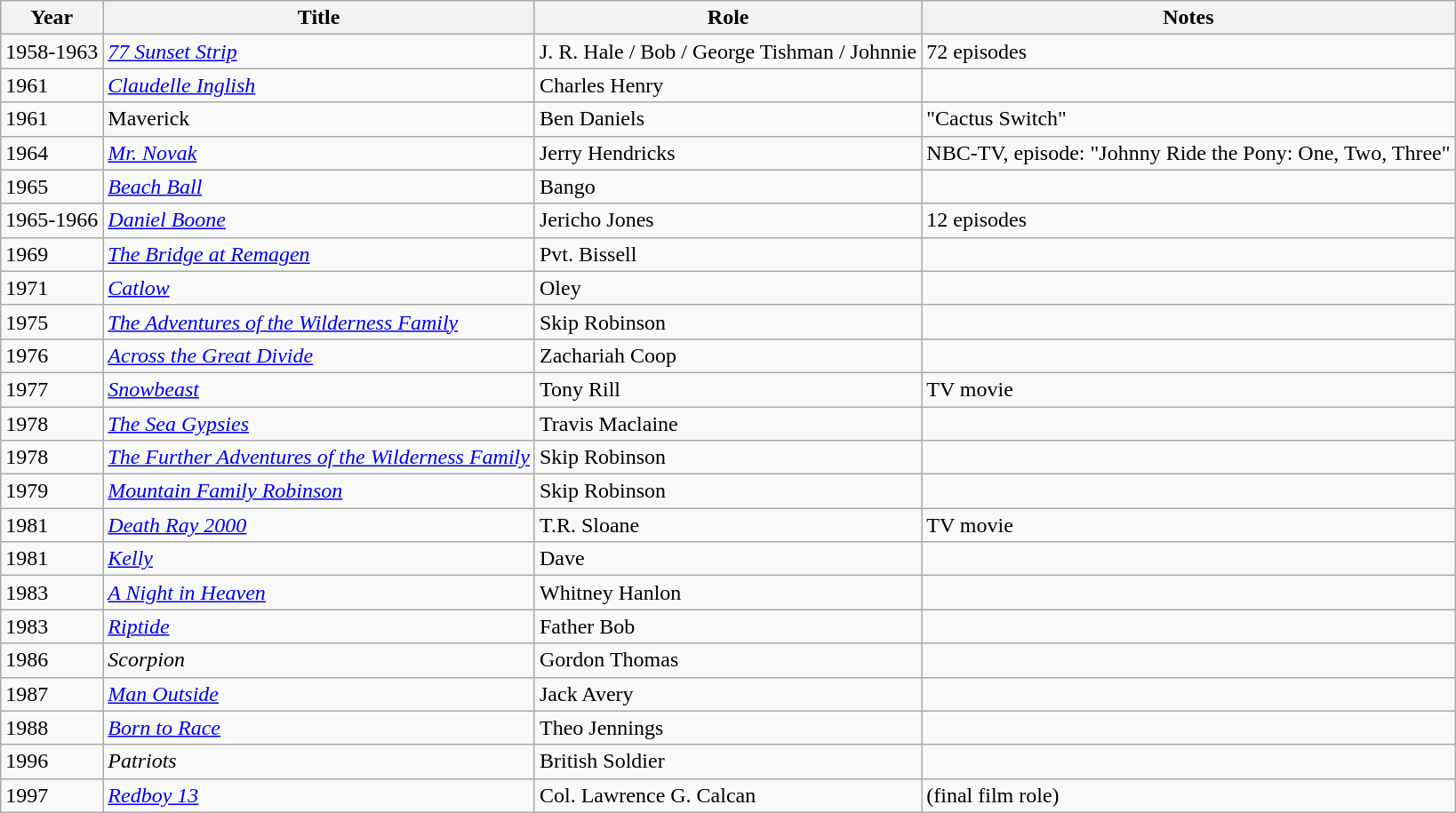<table class="wikitable">
<tr>
<th>Year</th>
<th>Title</th>
<th>Role</th>
<th>Notes</th>
</tr>
<tr>
<td>1958-1963</td>
<td><em><a href='#'>77 Sunset Strip</a></em></td>
<td>J. R. Hale / Bob / George Tishman / Johnnie</td>
<td>72 episodes</td>
</tr>
<tr>
<td>1961</td>
<td><em><a href='#'>Claudelle Inglish</a></em></td>
<td>Charles Henry</td>
<td></td>
</tr>
<tr>
<td>1961</td>
<td>Maverick</td>
<td>Ben Daniels</td>
<td>"Cactus Switch"</td>
</tr>
<tr>
<td>1964</td>
<td><em><a href='#'>Mr. Novak</a></em></td>
<td>Jerry Hendricks</td>
<td>NBC-TV, episode: "Johnny Ride the Pony: One, Two, Three"</td>
</tr>
<tr>
<td>1965</td>
<td><em><a href='#'>Beach Ball</a></em></td>
<td>Bango</td>
<td></td>
</tr>
<tr>
<td>1965-1966</td>
<td><em><a href='#'>Daniel Boone</a></em></td>
<td>Jericho Jones</td>
<td>12 episodes</td>
</tr>
<tr>
<td>1969</td>
<td><em><a href='#'>The Bridge at Remagen</a></em></td>
<td>Pvt. Bissell</td>
<td></td>
</tr>
<tr>
<td>1971</td>
<td><em><a href='#'>Catlow</a></em></td>
<td>Oley</td>
<td></td>
</tr>
<tr>
<td>1975</td>
<td><em><a href='#'>The Adventures of the Wilderness Family</a></em></td>
<td>Skip Robinson</td>
<td></td>
</tr>
<tr>
<td>1976</td>
<td><em><a href='#'>Across the Great Divide</a></em></td>
<td>Zachariah Coop</td>
<td></td>
</tr>
<tr>
<td>1977</td>
<td><em><a href='#'>Snowbeast</a></em></td>
<td>Tony Rill</td>
<td>TV movie</td>
</tr>
<tr>
<td>1978</td>
<td><em><a href='#'>The Sea Gypsies</a></em></td>
<td>Travis Maclaine</td>
<td></td>
</tr>
<tr>
<td>1978</td>
<td><em><a href='#'>The Further Adventures of the Wilderness Family</a></em></td>
<td>Skip Robinson</td>
<td></td>
</tr>
<tr>
<td>1979</td>
<td><em><a href='#'>Mountain Family Robinson</a></em></td>
<td>Skip Robinson</td>
<td></td>
</tr>
<tr>
<td>1981</td>
<td><em><a href='#'>Death Ray 2000</a></em></td>
<td>T.R. Sloane</td>
<td>TV movie</td>
</tr>
<tr>
<td>1981</td>
<td><em><a href='#'>Kelly</a></em></td>
<td>Dave</td>
<td></td>
</tr>
<tr>
<td>1983</td>
<td><em><a href='#'>A Night in Heaven</a></em></td>
<td>Whitney Hanlon</td>
<td></td>
</tr>
<tr>
<td>1983</td>
<td><em><a href='#'>Riptide</a></em></td>
<td>Father Bob</td>
<td></td>
</tr>
<tr>
<td>1986</td>
<td><em>Scorpion</em></td>
<td>Gordon Thomas</td>
<td></td>
</tr>
<tr>
<td>1987</td>
<td><em><a href='#'>Man Outside</a></em></td>
<td>Jack Avery</td>
<td></td>
</tr>
<tr>
<td>1988</td>
<td><em><a href='#'>Born to Race</a></em></td>
<td>Theo Jennings</td>
<td></td>
</tr>
<tr>
<td>1996</td>
<td><em>Patriots</em></td>
<td>British Soldier</td>
<td></td>
</tr>
<tr>
<td>1997</td>
<td><em><a href='#'>Redboy 13</a></em></td>
<td>Col. Lawrence G. Calcan</td>
<td>(final film role)</td>
</tr>
</table>
